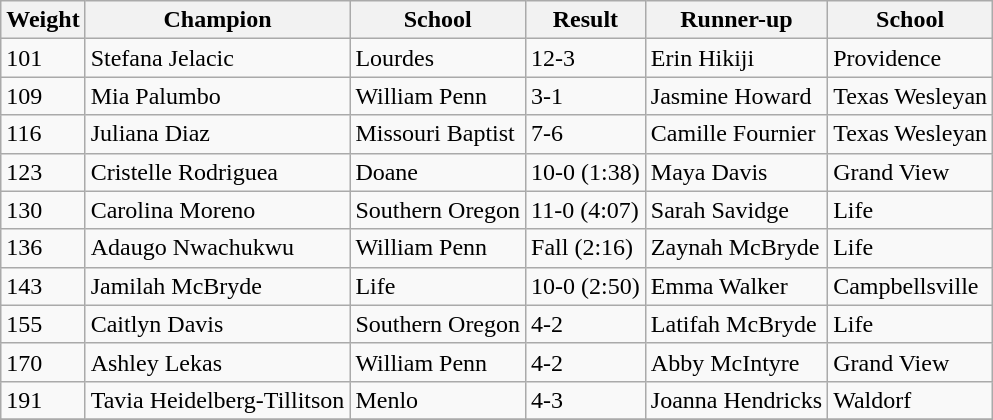<table class="wikitable">
<tr>
<th>Weight</th>
<th>Champion</th>
<th>School</th>
<th>Result</th>
<th>Runner-up</th>
<th>School</th>
</tr>
<tr>
<td>101</td>
<td>Stefana Jelacic</td>
<td>Lourdes</td>
<td>12-3</td>
<td>Erin Hikiji</td>
<td>Providence</td>
</tr>
<tr>
<td>109</td>
<td>Mia Palumbo</td>
<td>William Penn</td>
<td>3-1</td>
<td>Jasmine Howard</td>
<td>Texas Wesleyan</td>
</tr>
<tr>
<td>116</td>
<td>Juliana Diaz</td>
<td>Missouri Baptist</td>
<td>7-6</td>
<td>Camille Fournier</td>
<td>Texas Wesleyan</td>
</tr>
<tr>
<td>123</td>
<td>Cristelle Rodriguea</td>
<td>Doane</td>
<td>10-0 (1:38)</td>
<td>Maya Davis</td>
<td>Grand View</td>
</tr>
<tr>
<td>130</td>
<td>Carolina Moreno</td>
<td>Southern Oregon</td>
<td>11-0 (4:07)</td>
<td>Sarah Savidge</td>
<td>Life</td>
</tr>
<tr>
<td>136</td>
<td>Adaugo Nwachukwu</td>
<td>William Penn</td>
<td>Fall (2:16)</td>
<td>Zaynah McBryde</td>
<td>Life</td>
</tr>
<tr>
<td>143</td>
<td>Jamilah McBryde</td>
<td>Life</td>
<td>10-0 (2:50)</td>
<td>Emma Walker</td>
<td>Campbellsville</td>
</tr>
<tr>
<td>155</td>
<td>Caitlyn Davis</td>
<td>Southern Oregon</td>
<td>4-2</td>
<td>Latifah McBryde</td>
<td>Life</td>
</tr>
<tr>
<td>170</td>
<td>Ashley Lekas</td>
<td>William Penn</td>
<td>4-2</td>
<td>Abby McIntyre</td>
<td>Grand View</td>
</tr>
<tr>
<td>191</td>
<td>Tavia Heidelberg-Tillitson</td>
<td>Menlo</td>
<td>4-3</td>
<td>Joanna Hendricks</td>
<td>Waldorf</td>
</tr>
<tr>
</tr>
</table>
